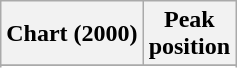<table class="wikitable sortable">
<tr>
<th>Chart (2000)</th>
<th>Peak<br>position</th>
</tr>
<tr>
</tr>
<tr>
</tr>
<tr>
</tr>
</table>
